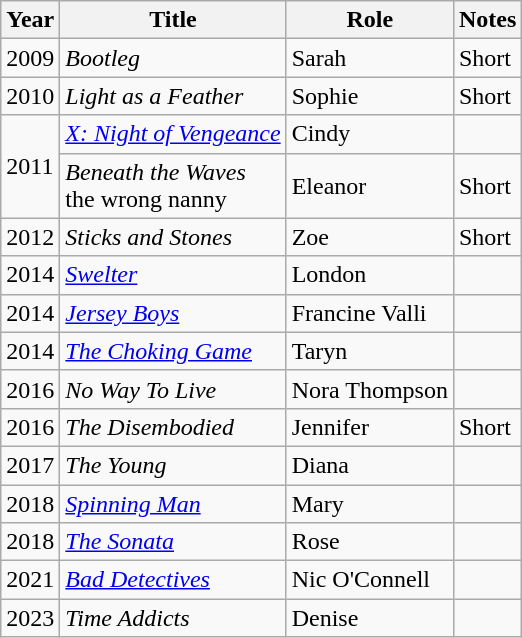<table class="wikitable sortable">
<tr>
<th>Year</th>
<th>Title</th>
<th>Role</th>
<th>Notes</th>
</tr>
<tr>
<td>2009</td>
<td><em>Bootleg</em></td>
<td>Sarah</td>
<td>Short</td>
</tr>
<tr>
<td>2010</td>
<td><em>Light as a Feather</em></td>
<td>Sophie</td>
<td>Short</td>
</tr>
<tr>
<td rowspan=2>2011</td>
<td><em><a href='#'>X: Night of Vengeance</a></em></td>
<td>Cindy</td>
<td></td>
</tr>
<tr>
<td><em>Beneath the Waves</em><br>the wrong nanny</td>
<td>Eleanor</td>
<td>Short</td>
</tr>
<tr>
<td>2012</td>
<td><em>Sticks and Stones</em></td>
<td>Zoe</td>
<td>Short</td>
</tr>
<tr>
<td>2014</td>
<td><em><a href='#'>Swelter</a></em></td>
<td>London</td>
<td></td>
</tr>
<tr>
<td>2014</td>
<td><em><a href='#'>Jersey Boys</a></em></td>
<td>Francine Valli</td>
<td></td>
</tr>
<tr>
<td>2014</td>
<td><em><a href='#'>The Choking Game</a></em></td>
<td>Taryn</td>
<td></td>
</tr>
<tr>
<td>2016</td>
<td><em>No Way To Live</em></td>
<td>Nora Thompson</td>
<td></td>
</tr>
<tr>
<td>2016</td>
<td><em>The Disembodied</em></td>
<td>Jennifer</td>
<td>Short</td>
</tr>
<tr>
<td>2017</td>
<td><em>The Young</em></td>
<td>Diana</td>
<td></td>
</tr>
<tr>
<td>2018</td>
<td><em><a href='#'>Spinning Man</a></em></td>
<td>Mary</td>
<td></td>
</tr>
<tr>
<td>2018</td>
<td><em><a href='#'>The Sonata</a></em></td>
<td>Rose</td>
<td></td>
</tr>
<tr>
<td>2021</td>
<td><em><a href='#'>Bad Detectives</a></em></td>
<td>Nic O'Connell</td>
<td></td>
</tr>
<tr>
<td>2023</td>
<td><em>Time Addicts</em></td>
<td>Denise</td>
<td></td>
</tr>
</table>
